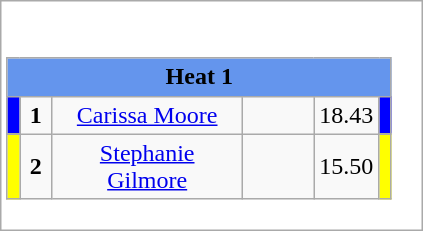<table class="wikitable" style="background:#fff;">
<tr>
<td><div><br><table class="wikitable">
<tr>
<td colspan="6"  style="text-align:center; background:#6495ed;"><strong>Heat 1</strong></td>
</tr>
<tr>
<td style="width:01px; background:#00f;"></td>
<td style="width:14px; text-align:center;"><strong>1</strong></td>
<td style="width:120px; text-align:center;"><a href='#'>Carissa Moore</a></td>
<td style="width:40px; text-align:center;"></td>
<td style="width:20px; text-align:center;">18.43</td>
<td style="width:01px; background:#00f;"></td>
</tr>
<tr>
<td style="width:01px; background:#ff0;"></td>
<td style="width:14px; text-align:center;"><strong>2</strong></td>
<td style="width:120px; text-align:center;"><a href='#'>Stephanie Gilmore</a></td>
<td style="width:40px; text-align:center;"></td>
<td style="width:20px; text-align:center;">15.50</td>
<td style="width:01px; background:#ff0;"></td>
</tr>
</table>
</div></td>
</tr>
</table>
